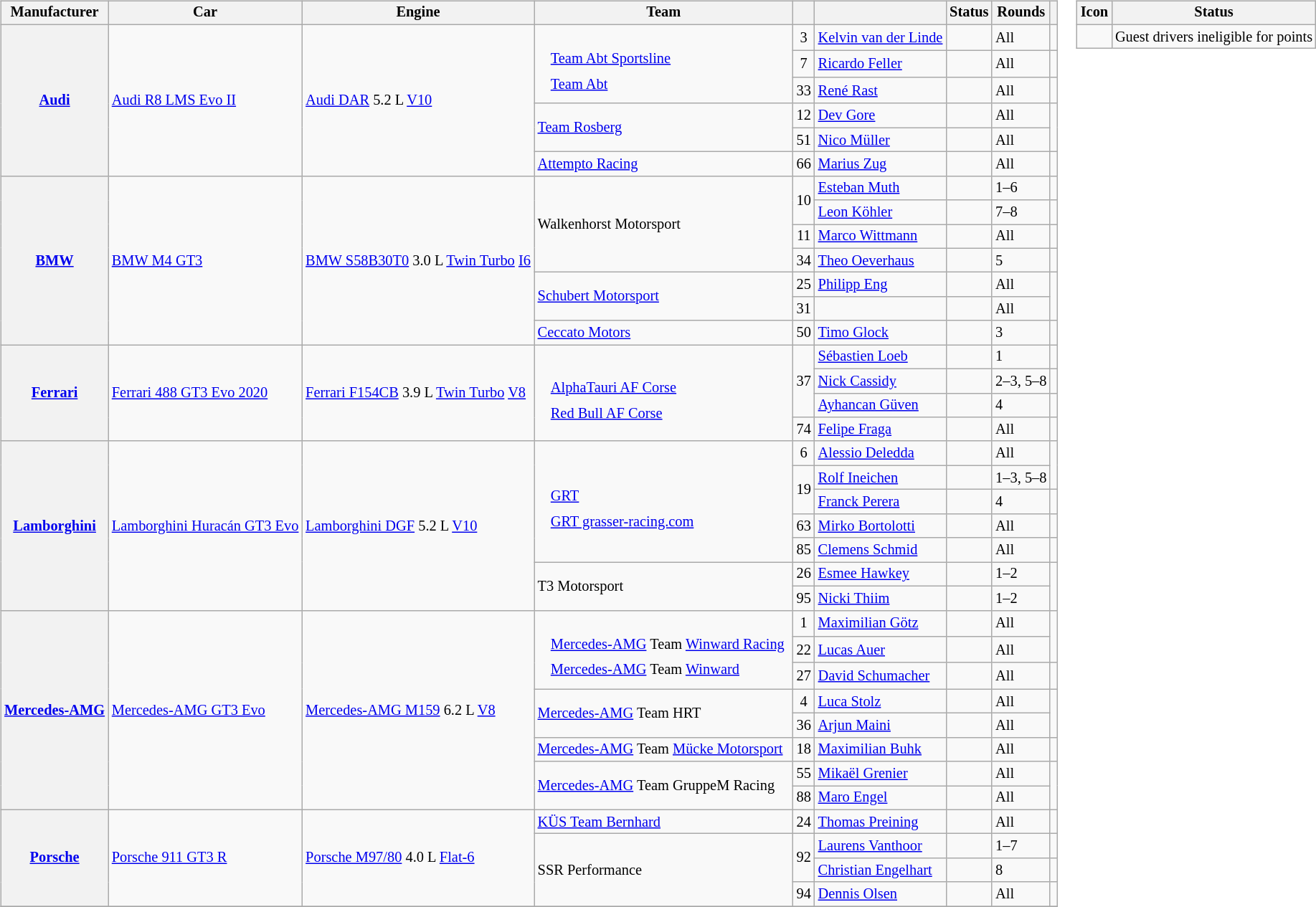<table>
<tr>
<td><br><table class="wikitable" style="font-size: 85%;">
<tr>
<th>Manufacturer</th>
<th>Car</th>
<th>Engine</th>
<th>Team</th>
<th></th>
<th></th>
<th>Status</th>
<th>Rounds</th>
<th></th>
</tr>
<tr>
<th rowspan="6"><a href='#'>Audi</a></th>
<td rowspan="6"><a href='#'>Audi R8 LMS Evo II</a></td>
<td rowspan="6"><a href='#'>Audi DAR</a> 5.2 L <a href='#'>V10</a></td>
<td rowspan="3"><br><table style="float: left; border-top:transparent; border-right:transparent; border-bottom:transparent; border-left:transparent;">
<tr>
<td style=" border-top:transparent; border-right:transparent; border-bottom:transparent; border-left:transparent;" rowspan=3></td>
<td style=" border-top:transparent; border-right:transparent; border-bottom:transparent; border-left:transparent;"><a href='#'>Team Abt Sportsline</a></td>
</tr>
<tr>
<td style=" border-top:transparent; border-right:transparent; border-bottom:transparent; border-left:transparent;"><a href='#'>Team Abt</a></td>
</tr>
<tr>
</tr>
</table>
</td>
<td align=center>3</td>
<td> <a href='#'>Kelvin van der Linde</a></td>
<td></td>
<td>All</td>
<td align=center></td>
</tr>
<tr>
<td align=center>7</td>
<td> <a href='#'>Ricardo Feller</a></td>
<td></td>
<td>All</td>
<td align=center></td>
</tr>
<tr>
<td align=center>33</td>
<td> <a href='#'>René Rast</a></td>
<td></td>
<td>All</td>
<td align=center></td>
</tr>
<tr>
<td rowspan=2> <a href='#'>Team Rosberg</a></td>
<td align=center>12</td>
<td> <a href='#'>Dev Gore</a></td>
<td></td>
<td>All</td>
<td rowspan="2" align=center></td>
</tr>
<tr>
<td align=center>51</td>
<td> <a href='#'>Nico Müller</a></td>
<td></td>
<td>All</td>
</tr>
<tr>
<td rowspan="1"> <a href='#'>Attempto Racing</a></td>
<td align=center>66</td>
<td> <a href='#'>Marius Zug</a></td>
<td></td>
<td>All</td>
<td align=center></td>
</tr>
<tr>
<th rowspan="7"><a href='#'>BMW</a></th>
<td rowspan="7"><a href='#'>BMW M4 GT3</a></td>
<td rowspan="7"><a href='#'>BMW S58B30T0</a> 3.0 L <a href='#'>Twin Turbo</a> <a href='#'>I6</a></td>
<td rowspan="4"> Walkenhorst Motorsport</td>
<td rowspan="2" align=center>10</td>
<td> <a href='#'>Esteban Muth</a></td>
<td></td>
<td>1–6</td>
<td rowspan="1" align=center></td>
</tr>
<tr>
<td> <a href='#'>Leon Köhler</a></td>
<td></td>
<td>7–8</td>
<td rowspan="1" align=center></td>
</tr>
<tr>
<td align=center>11</td>
<td> <a href='#'>Marco Wittmann</a></td>
<td></td>
<td>All</td>
<td rowspan="1" align=center></td>
</tr>
<tr>
<td align=center>34</td>
<td> <a href='#'>Theo Oeverhaus</a></td>
<td align=center></td>
<td>5</td>
<td align=center></td>
</tr>
<tr>
<td rowspan=2> <a href='#'>Schubert Motorsport</a></td>
<td align=center>25</td>
<td> <a href='#'>Philipp Eng</a></td>
<td></td>
<td>All</td>
<td rowspan="2" align=center></td>
</tr>
<tr>
<td align=center>31</td>
<td></td>
<td></td>
<td>All</td>
</tr>
<tr>
<td rowspan="1"> <a href='#'>Ceccato Motors</a></td>
<td align=center>50</td>
<td> <a href='#'>Timo Glock</a></td>
<td align=center></td>
<td>3</td>
<td align=center></td>
</tr>
<tr>
<th rowspan="4"><a href='#'>Ferrari</a></th>
<td rowspan="4"><a href='#'>Ferrari 488 GT3 Evo 2020</a></td>
<td rowspan="4"><a href='#'>Ferrari F154CB</a> 3.9 L <a href='#'>Twin Turbo</a> <a href='#'>V8</a></td>
<td rowspan="4"><br><table style="float: left; border-top:transparent; border-right:transparent; border-bottom:transparent; border-left:transparent;">
<tr>
<td style=" border-top:transparent; border-right:transparent; border-bottom:transparent; border-left:transparent;" rowspan=4></td>
<td style=" border-top:transparent; border-right:transparent; border-bottom:transparent; border-left:transparent;"><a href='#'>AlphaTauri AF Corse</a></td>
</tr>
<tr>
<td style=" border-top:transparent; border-right:transparent; border-bottom:transparent; border-left:transparent;"><a href='#'>Red Bull AF Corse</a></td>
</tr>
<tr>
</tr>
</table>
</td>
<td rowspan="3" align=center>37</td>
<td> <a href='#'>Sébastien Loeb</a></td>
<td></td>
<td>1</td>
<td rowspan="1" align=center></td>
</tr>
<tr>
<td> <a href='#'>Nick Cassidy</a></td>
<td></td>
<td nowrap>2–3, 5–8</td>
<td rowspan="1" align=center></td>
</tr>
<tr>
<td> <a href='#'>Ayhancan Güven</a></td>
<td></td>
<td>4</td>
<td rowspan="1" align=center></td>
</tr>
<tr>
<td align=center>74</td>
<td> <a href='#'>Felipe Fraga</a></td>
<td></td>
<td>All</td>
<td rowspan="1" align=center></td>
</tr>
<tr>
<th rowspan="7"><a href='#'>Lamborghini</a></th>
<td rowspan="7"><a href='#'>Lamborghini Huracán GT3 Evo</a></td>
<td rowspan="7"><a href='#'>Lamborghini DGF</a> 5.2 L <a href='#'>V10</a></td>
<td rowspan="5"><br><table style="float: left; border-top:transparent; border-right:transparent; border-bottom:transparent; border-left:transparent;">
<tr>
<td style=" border-top:transparent; border-right:transparent; border-bottom:transparent; border-left:transparent;" rowspan=4></td>
<td style=" border-top:transparent; border-right:transparent; border-bottom:transparent; border-left:transparent;"><a href='#'>GRT</a></td>
</tr>
<tr>
<td style=" border-top:transparent; border-right:transparent; border-bottom:transparent; border-left:transparent;"><a href='#'>GRT grasser-racing.com</a></td>
</tr>
<tr>
</tr>
</table>
</td>
<td align=center>6</td>
<td> <a href='#'>Alessio Deledda</a></td>
<td></td>
<td>All</td>
<td rowspan="2" align=center></td>
</tr>
<tr>
<td rowspan="2" align=center>19</td>
<td> <a href='#'>Rolf Ineichen</a></td>
<td></td>
<td>1–3, 5–8</td>
</tr>
<tr>
<td> <a href='#'>Franck Perera</a></td>
<td></td>
<td>4</td>
<td align=center></td>
</tr>
<tr>
<td align=center>63</td>
<td> <a href='#'>Mirko Bortolotti</a></td>
<td></td>
<td>All</td>
<td align=center></td>
</tr>
<tr>
<td align=center>85</td>
<td> <a href='#'>Clemens Schmid</a></td>
<td></td>
<td>All</td>
<td align=center></td>
</tr>
<tr>
<td rowspan=2> T3 Motorsport</td>
<td align=center>26</td>
<td> <a href='#'>Esmee Hawkey</a></td>
<td></td>
<td>1–2</td>
<td rowspan="2" align=center></td>
</tr>
<tr>
<td align=center>95</td>
<td> <a href='#'>Nicki Thiim</a></td>
<td></td>
<td>1–2</td>
</tr>
<tr>
<th rowspan="8"><a href='#'>Mercedes-AMG</a></th>
<td rowspan="8"><a href='#'>Mercedes-AMG GT3 Evo</a></td>
<td rowspan="8"><a href='#'>Mercedes-AMG M159</a> 6.2 L <a href='#'>V8</a></td>
<td rowspan="3"><br><table style="float: left; border-top:transparent; border-right:transparent; border-bottom:transparent; border-left:transparent;">
<tr>
<td style=" border-top:transparent; border-right:transparent; border-bottom:transparent; border-left:transparent;" rowspan=3></td>
<td style=" border-top:transparent; border-right:transparent; border-bottom:transparent; border-left:transparent;"><a href='#'>Mercedes-AMG</a> Team <a href='#'>Winward Racing</a></td>
</tr>
<tr>
<td style=" border-top:transparent; border-right:transparent; border-bottom:transparent; border-left:transparent;"><a href='#'>Mercedes-AMG</a> Team <a href='#'>Winward</a></td>
</tr>
<tr>
</tr>
</table>
</td>
<td align=center>1</td>
<td> <a href='#'>Maximilian Götz</a></td>
<td></td>
<td>All</td>
<td rowspan="2" align=center></td>
</tr>
<tr>
<td align=center>22</td>
<td> <a href='#'>Lucas Auer</a></td>
<td></td>
<td>All</td>
</tr>
<tr>
<td align=center>27</td>
<td> <a href='#'>David Schumacher</a></td>
<td></td>
<td>All</td>
<td align=center></td>
</tr>
<tr>
<td rowspan=2> <a href='#'>Mercedes-AMG</a> Team HRT</td>
<td align=center>4</td>
<td> <a href='#'>Luca Stolz</a></td>
<td></td>
<td>All</td>
<td rowspan="2" align=center></td>
</tr>
<tr>
<td align=center>36</td>
<td> <a href='#'>Arjun Maini</a></td>
<td></td>
<td>All</td>
</tr>
<tr>
<td rowspan=1> <a href='#'>Mercedes-AMG</a> Team <a href='#'>Mücke Motorsport</a></td>
<td align=center>18</td>
<td> <a href='#'>Maximilian Buhk</a></td>
<td></td>
<td>All</td>
<td rowspan="1" align=center></td>
</tr>
<tr>
<td rowspan=2> <a href='#'>Mercedes-AMG</a> Team GruppeM Racing</td>
<td align=center>55</td>
<td> <a href='#'>Mikaël Grenier</a></td>
<td></td>
<td>All</td>
<td rowspan="2" align=center></td>
</tr>
<tr>
<td align=center>88</td>
<td> <a href='#'>Maro Engel</a></td>
<td></td>
<td>All</td>
</tr>
<tr>
<th rowspan=4><a href='#'>Porsche</a></th>
<td rowspan=4><a href='#'>Porsche 911 GT3 R</a></td>
<td rowspan=4><a href='#'>Porsche M97/80</a> 4.0 L <a href='#'>Flat-6</a></td>
<td rowspan=1> <a href='#'>KÜS Team Bernhard</a></td>
<td align=center>24</td>
<td> <a href='#'>Thomas Preining</a></td>
<td></td>
<td>All</td>
<td rowspan="1" align=center></td>
</tr>
<tr>
<td rowspan=3> SSR Performance</td>
<td rowspan=2 align=center>92</td>
<td> <a href='#'>Laurens Vanthoor</a></td>
<td></td>
<td>1–7</td>
<td rowspan="1" align=center></td>
</tr>
<tr>
<td> <a href='#'>Christian Engelhart</a></td>
<td></td>
<td>8</td>
<td rowspan="1" align=center></td>
</tr>
<tr>
<td align=center>94</td>
<td> <a href='#'>Dennis Olsen</a></td>
<td></td>
<td>All</td>
<td rowspan="1" align=center></td>
</tr>
<tr>
</tr>
</table>
</td>
<td style="vertical-align:top"><br><table class="wikitable" style="font-size: 85%;">
<tr>
<th>Icon</th>
<th>Status</th>
</tr>
<tr>
<td style="text-align:center"></td>
<td>Guest drivers ineligible for points</td>
</tr>
</table>
</td>
</tr>
</table>
